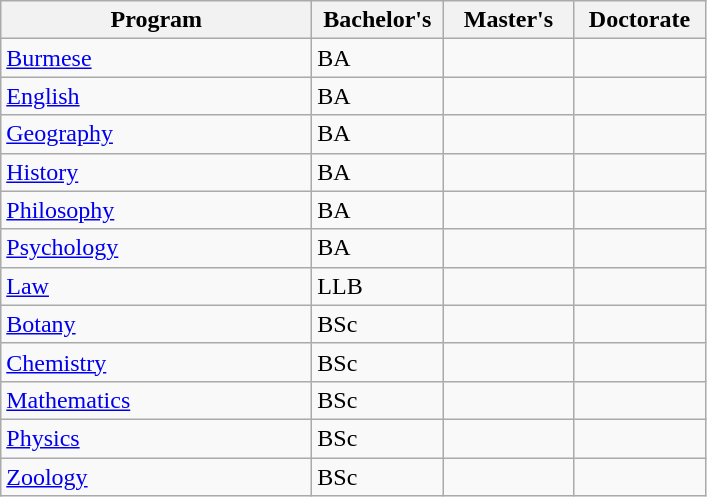<table class="wikitable">
<tr>
<th width="200"><strong>Program</strong></th>
<th width="80"><strong>Bachelor's</strong></th>
<th width="80"><strong>Master's</strong></th>
<th width="80"><strong>Doctorate</strong></th>
</tr>
<tr>
<td><a href='#'>Burmese</a></td>
<td>BA</td>
<td></td>
<td></td>
</tr>
<tr>
<td><a href='#'>English</a></td>
<td>BA</td>
<td></td>
<td></td>
</tr>
<tr>
<td><a href='#'>Geography</a></td>
<td>BA</td>
<td></td>
<td></td>
</tr>
<tr>
<td><a href='#'>History</a></td>
<td>BA</td>
<td></td>
<td></td>
</tr>
<tr>
<td><a href='#'>Philosophy</a></td>
<td>BA</td>
<td></td>
<td></td>
</tr>
<tr>
<td><a href='#'>Psychology</a></td>
<td>BA</td>
<td></td>
<td></td>
</tr>
<tr>
<td><a href='#'>Law</a></td>
<td>LLB</td>
<td></td>
<td></td>
</tr>
<tr>
<td><a href='#'>Botany</a></td>
<td>BSc</td>
<td></td>
<td></td>
</tr>
<tr>
<td><a href='#'>Chemistry</a></td>
<td>BSc</td>
<td></td>
<td></td>
</tr>
<tr>
<td><a href='#'>Mathematics</a></td>
<td>BSc</td>
<td></td>
<td></td>
</tr>
<tr>
<td><a href='#'>Physics</a></td>
<td>BSc</td>
<td></td>
<td></td>
</tr>
<tr>
<td><a href='#'>Zoology</a></td>
<td>BSc</td>
<td></td>
</tr>
</table>
